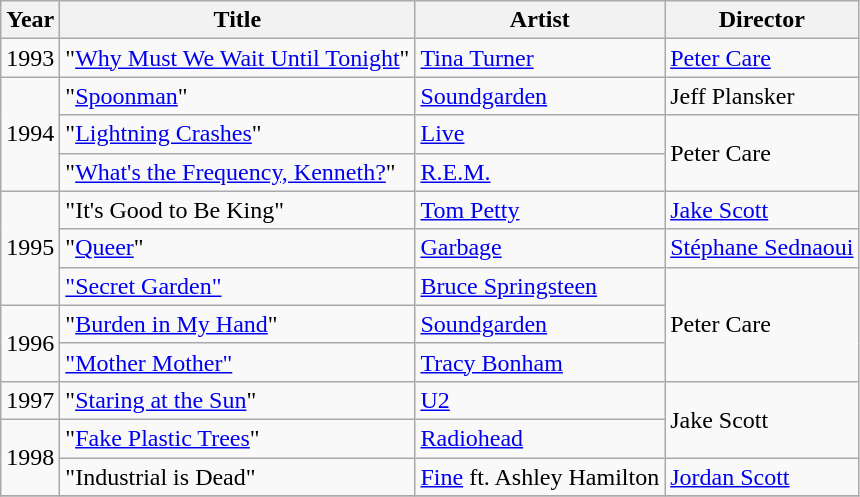<table class="wikitable">
<tr>
<th>Year</th>
<th>Title</th>
<th>Artist</th>
<th>Director</th>
</tr>
<tr>
<td>1993</td>
<td>"<a href='#'>Why Must We Wait Until Tonight</a>"</td>
<td><a href='#'>Tina Turner</a></td>
<td><a href='#'>Peter Care</a></td>
</tr>
<tr>
<td rowspan="3">1994</td>
<td>"<a href='#'>Spoonman</a>"</td>
<td><a href='#'>Soundgarden</a></td>
<td>Jeff Plansker</td>
</tr>
<tr>
<td>"<a href='#'>Lightning Crashes</a>"</td>
<td><a href='#'>Live</a></td>
<td rowspan="2">Peter Care</td>
</tr>
<tr>
<td>"<a href='#'>What's the Frequency, Kenneth?</a>"</td>
<td><a href='#'>R.E.M.</a></td>
</tr>
<tr>
<td rowspan="3">1995</td>
<td>"It's Good to Be King"</td>
<td><a href='#'>Tom Petty</a></td>
<td><a href='#'>Jake Scott</a></td>
</tr>
<tr>
<td>"<a href='#'>Queer</a>"</td>
<td><a href='#'>Garbage</a></td>
<td><a href='#'>Stéphane Sednaoui</a></td>
</tr>
<tr>
<td><a href='#'>"Secret Garden"</a></td>
<td><a href='#'>Bruce Springsteen</a></td>
<td rowspan="3">Peter Care</td>
</tr>
<tr>
<td rowspan="2">1996</td>
<td>"<a href='#'>Burden in My Hand</a>"</td>
<td><a href='#'>Soundgarden</a></td>
</tr>
<tr>
<td><a href='#'>"Mother Mother"</a></td>
<td><a href='#'>Tracy Bonham</a></td>
</tr>
<tr>
<td>1997</td>
<td>"<a href='#'>Staring at the Sun</a>"</td>
<td><a href='#'>U2</a></td>
<td rowspan="2">Jake Scott</td>
</tr>
<tr>
<td rowspan="2">1998</td>
<td>"<a href='#'>Fake Plastic Trees</a>"</td>
<td><a href='#'>Radiohead</a></td>
</tr>
<tr>
<td>"Industrial is Dead"</td>
<td><a href='#'>Fine</a> ft. Ashley Hamilton</td>
<td><a href='#'>Jordan Scott</a></td>
</tr>
<tr>
</tr>
</table>
